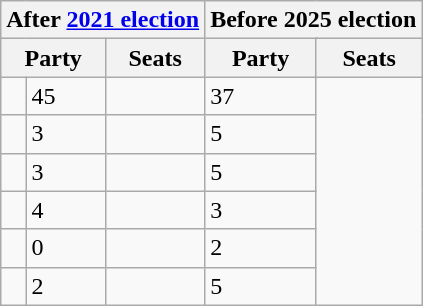<table class="wikitable">
<tr>
<th colspan="3">After <a href='#'>2021 election</a></th>
<th colspan="3">Before 2025 election</th>
</tr>
<tr>
<th colspan="2">Party</th>
<th>Seats</th>
<th colspan="2">Party</th>
<th>Seats</th>
</tr>
<tr>
<td></td>
<td>45</td>
<td></td>
<td>37</td>
</tr>
<tr>
<td></td>
<td>3</td>
<td></td>
<td>5</td>
</tr>
<tr>
<td></td>
<td>3</td>
<td></td>
<td>5</td>
</tr>
<tr>
<td></td>
<td>4</td>
<td></td>
<td>3</td>
</tr>
<tr>
<td></td>
<td>0</td>
<td></td>
<td>2</td>
</tr>
<tr>
<td></td>
<td>2</td>
<td></td>
<td>5</td>
</tr>
</table>
